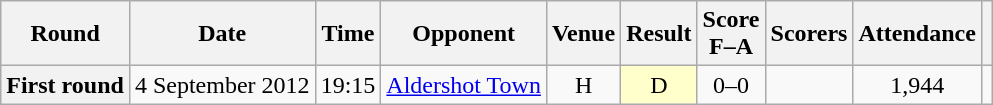<table class="wikitable plainrowheaders" style="text-align:center">
<tr>
<th scope="col">Round</th>
<th scope="col">Date</th>
<th scope="col">Time</th>
<th scope="col">Opponent</th>
<th scope="col">Venue</th>
<th scope="col">Result</th>
<th scope="col">Score<br>F–A</th>
<th scope="col">Scorers</th>
<th scope="col">Attendance</th>
<th scope="col"></th>
</tr>
<tr>
<th scope=row>First round</th>
<td align=left>4 September 2012</td>
<td>19:15</td>
<td><a href='#'>Aldershot Town</a></td>
<td>H</td>
<td bgcolor=#FFFFCC>D</td>
<td>0–0 </td>
<td></td>
<td>1,944</td>
<td></td>
</tr>
</table>
